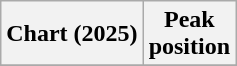<table class="wikitable sortable plainrowheaders" style="text-align:center">
<tr>
<th scope="col">Chart (2025)</th>
<th scope="col">Peak<br>position</th>
</tr>
<tr>
</tr>
</table>
